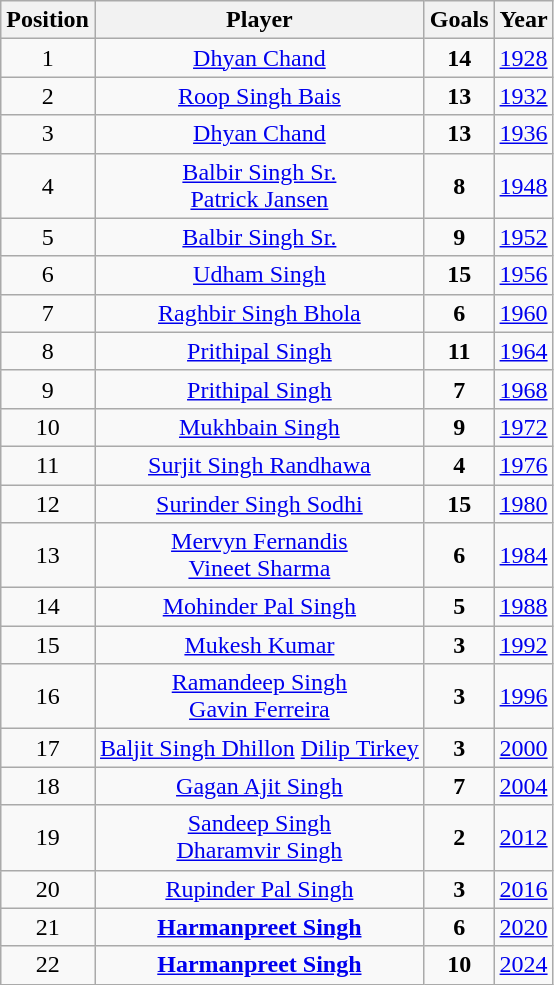<table class="wikitable" style="text-align: center">
<tr>
<th>Position</th>
<th>Player</th>
<th>Goals</th>
<th>Year</th>
</tr>
<tr>
<td>1</td>
<td><a href='#'>Dhyan Chand</a></td>
<td><strong>14</strong></td>
<td><a href='#'>1928</a></td>
</tr>
<tr>
<td>2</td>
<td><a href='#'>Roop Singh Bais</a></td>
<td><strong>13</strong></td>
<td><a href='#'>1932</a></td>
</tr>
<tr>
<td>3</td>
<td><a href='#'>Dhyan Chand</a></td>
<td><strong>13</strong></td>
<td><a href='#'>1936</a></td>
</tr>
<tr>
<td>4</td>
<td><a href='#'>Balbir Singh Sr.</a> <br><a href='#'>Patrick Jansen</a></td>
<td><strong>8</strong></td>
<td><a href='#'>1948</a></td>
</tr>
<tr>
<td>5</td>
<td><a href='#'>Balbir Singh Sr.</a></td>
<td><strong>9</strong></td>
<td><a href='#'>1952</a></td>
</tr>
<tr>
<td>6</td>
<td><a href='#'>Udham Singh</a></td>
<td><strong>15</strong></td>
<td><a href='#'>1956</a></td>
</tr>
<tr>
<td>7</td>
<td><a href='#'>Raghbir Singh Bhola</a></td>
<td><strong>6</strong></td>
<td><a href='#'>1960</a></td>
</tr>
<tr>
<td>8</td>
<td><a href='#'>Prithipal Singh</a></td>
<td><strong>11</strong></td>
<td><a href='#'>1964</a></td>
</tr>
<tr>
<td>9</td>
<td><a href='#'>Prithipal Singh</a></td>
<td><strong>7</strong></td>
<td><a href='#'>1968</a></td>
</tr>
<tr>
<td>10</td>
<td><a href='#'>Mukhbain Singh</a></td>
<td><strong>9</strong></td>
<td><a href='#'>1972</a></td>
</tr>
<tr>
<td>11</td>
<td><a href='#'>Surjit Singh Randhawa</a></td>
<td><strong>4</strong></td>
<td><a href='#'>1976</a></td>
</tr>
<tr>
<td>12</td>
<td><a href='#'>Surinder Singh Sodhi</a></td>
<td><strong>15</strong></td>
<td><a href='#'>1980</a></td>
</tr>
<tr>
<td>13</td>
<td><a href='#'>Mervyn Fernandis</a> <br><a href='#'>Vineet Sharma</a></td>
<td><strong>6</strong></td>
<td><a href='#'>1984</a></td>
</tr>
<tr>
<td>14</td>
<td><a href='#'>Mohinder Pal Singh</a></td>
<td><strong>5</strong></td>
<td><a href='#'>1988</a></td>
</tr>
<tr>
<td>15</td>
<td><a href='#'>Mukesh Kumar</a></td>
<td><strong>3</strong></td>
<td><a href='#'>1992</a></td>
</tr>
<tr>
<td>16</td>
<td><a href='#'>Ramandeep Singh</a> <br><a href='#'>Gavin Ferreira</a></td>
<td><strong>3</strong></td>
<td><a href='#'>1996</a></td>
</tr>
<tr>
<td>17</td>
<td><a href='#'>Baljit Singh Dhillon</a> <a href='#'>Dilip Tirkey</a></td>
<td><strong>3</strong></td>
<td><a href='#'>2000</a></td>
</tr>
<tr>
<td>18</td>
<td><a href='#'>Gagan Ajit Singh</a></td>
<td><strong>7</strong></td>
<td><a href='#'>2004</a></td>
</tr>
<tr>
<td>19</td>
<td><a href='#'>Sandeep Singh</a> <br><a href='#'>Dharamvir Singh</a></td>
<td><strong>2</strong></td>
<td><a href='#'>2012</a></td>
</tr>
<tr>
<td>20</td>
<td><a href='#'>Rupinder Pal Singh</a></td>
<td><strong>3</strong></td>
<td><a href='#'>2016</a></td>
</tr>
<tr>
<td>21</td>
<td><strong><a href='#'>Harmanpreet Singh</a></strong></td>
<td><strong>6</strong></td>
<td><a href='#'>2020</a></td>
</tr>
<tr>
<td>22</td>
<td><strong><a href='#'>Harmanpreet Singh</a></strong></td>
<td><strong>10</strong></td>
<td><a href='#'>2024</a></td>
</tr>
</table>
